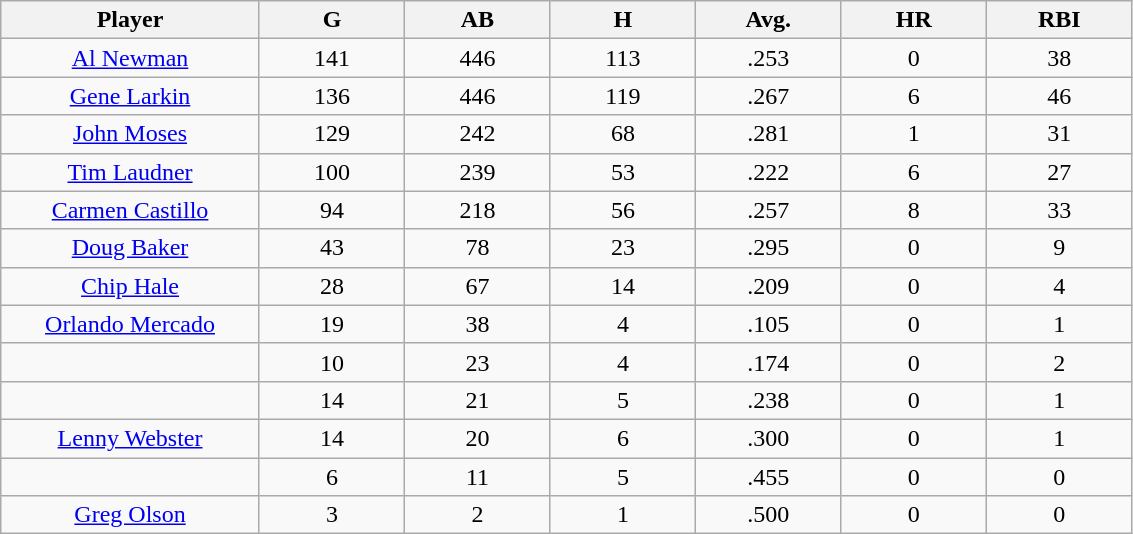<table class="wikitable sortable">
<tr>
<th bgcolor="#DDDDFF" width="16%">Player</th>
<th bgcolor="#DDDDFF" width="9%">G</th>
<th bgcolor="#DDDDFF" width="9%">AB</th>
<th bgcolor="#DDDDFF" width="9%">H</th>
<th bgcolor="#DDDDFF" width="9%">Avg.</th>
<th bgcolor="#DDDDFF" width="9%">HR</th>
<th bgcolor="#DDDDFF" width="9%">RBI</th>
</tr>
<tr align="center">
<td><a href='#'>Al Newman</a></td>
<td>141</td>
<td>446</td>
<td>113</td>
<td>.253</td>
<td>0</td>
<td>38</td>
</tr>
<tr align=center>
<td><a href='#'>Gene Larkin</a></td>
<td>136</td>
<td>446</td>
<td>119</td>
<td>.267</td>
<td>6</td>
<td>46</td>
</tr>
<tr align=center>
<td><a href='#'>John Moses</a></td>
<td>129</td>
<td>242</td>
<td>68</td>
<td>.281</td>
<td>1</td>
<td>31</td>
</tr>
<tr align=center>
<td><a href='#'>Tim Laudner</a></td>
<td>100</td>
<td>239</td>
<td>53</td>
<td>.222</td>
<td>6</td>
<td>27</td>
</tr>
<tr align=center>
<td><a href='#'>Carmen Castillo</a></td>
<td>94</td>
<td>218</td>
<td>56</td>
<td>.257</td>
<td>8</td>
<td>33</td>
</tr>
<tr align=center>
<td><a href='#'>Doug Baker</a></td>
<td>43</td>
<td>78</td>
<td>23</td>
<td>.295</td>
<td>0</td>
<td>9</td>
</tr>
<tr align=center>
<td><a href='#'>Chip Hale</a></td>
<td>28</td>
<td>67</td>
<td>14</td>
<td>.209</td>
<td>0</td>
<td>4</td>
</tr>
<tr align=center>
<td><a href='#'>Orlando Mercado</a></td>
<td>19</td>
<td>38</td>
<td>4</td>
<td>.105</td>
<td>0</td>
<td>1</td>
</tr>
<tr align=center>
<td></td>
<td>10</td>
<td>23</td>
<td>4</td>
<td>.174</td>
<td>0</td>
<td>2</td>
</tr>
<tr align="center">
<td></td>
<td>14</td>
<td>21</td>
<td>5</td>
<td>.238</td>
<td>0</td>
<td>1</td>
</tr>
<tr align="center">
<td><a href='#'>Lenny Webster</a></td>
<td>14</td>
<td>20</td>
<td>6</td>
<td>.300</td>
<td>0</td>
<td>1</td>
</tr>
<tr align=center>
<td></td>
<td>6</td>
<td>11</td>
<td>5</td>
<td>.455</td>
<td>0</td>
<td>0</td>
</tr>
<tr align="center">
<td><a href='#'>Greg Olson</a></td>
<td>3</td>
<td>2</td>
<td>1</td>
<td>.500</td>
<td>0</td>
<td>0</td>
</tr>
</table>
